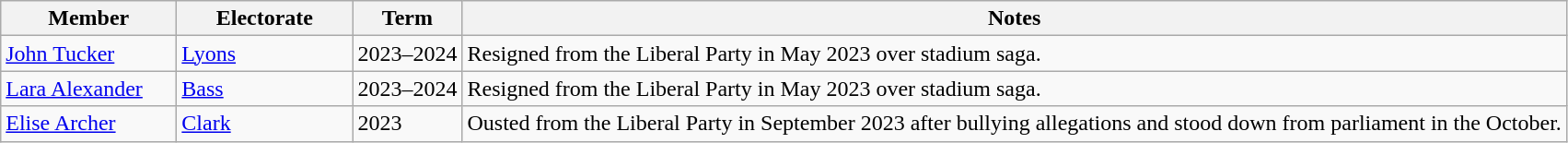<table class="wikitable">
<tr>
<th width=120px>Member</th>
<th width=120px>Electorate</th>
<th>Term</th>
<th>Notes</th>
</tr>
<tr>
<td><a href='#'>John Tucker</a></td>
<td><a href='#'>Lyons</a></td>
<td>2023–2024</td>
<td>Resigned from the Liberal Party in May 2023 over stadium saga.</td>
</tr>
<tr>
<td><a href='#'>Lara Alexander</a></td>
<td><a href='#'>Bass</a></td>
<td>2023–2024</td>
<td>Resigned from the Liberal Party in May 2023 over stadium saga.</td>
</tr>
<tr>
<td><a href='#'>Elise Archer</a></td>
<td><a href='#'>Clark</a></td>
<td>2023</td>
<td>Ousted from the Liberal Party in September 2023 after bullying allegations and stood down from parliament in the October.</td>
</tr>
</table>
